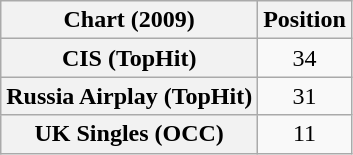<table class="wikitable sortable plainrowheaders" style="text-align:center">
<tr>
<th scope="col">Chart (2009)</th>
<th scope="col">Position</th>
</tr>
<tr>
<th scope="row">CIS (TopHit)</th>
<td>34</td>
</tr>
<tr>
<th scope="row">Russia Airplay (TopHit)</th>
<td>31</td>
</tr>
<tr>
<th scope="row">UK Singles (OCC)</th>
<td>11</td>
</tr>
</table>
